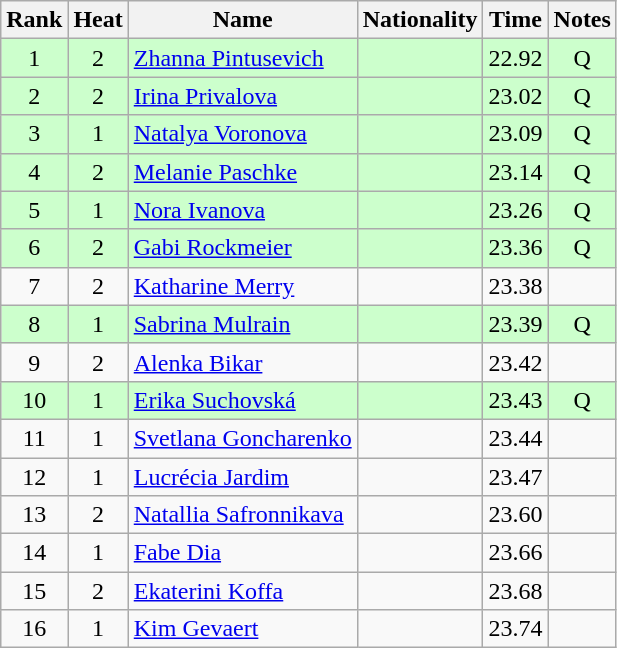<table class="wikitable sortable" style="text-align:center">
<tr>
<th>Rank</th>
<th>Heat</th>
<th>Name</th>
<th>Nationality</th>
<th>Time</th>
<th>Notes</th>
</tr>
<tr bgcolor=ccffcc>
<td>1</td>
<td>2</td>
<td align=left><a href='#'>Zhanna Pintusevich</a></td>
<td align=left></td>
<td>22.92</td>
<td>Q</td>
</tr>
<tr bgcolor=ccffcc>
<td>2</td>
<td>2</td>
<td align=left><a href='#'>Irina Privalova</a></td>
<td align=left></td>
<td>23.02</td>
<td>Q</td>
</tr>
<tr bgcolor=ccffcc>
<td>3</td>
<td>1</td>
<td align=left><a href='#'>Natalya Voronova</a></td>
<td align=left></td>
<td>23.09</td>
<td>Q</td>
</tr>
<tr bgcolor=ccffcc>
<td>4</td>
<td>2</td>
<td align=left><a href='#'>Melanie Paschke</a></td>
<td align=left></td>
<td>23.14</td>
<td>Q</td>
</tr>
<tr bgcolor=ccffcc>
<td>5</td>
<td>1</td>
<td align=left><a href='#'>Nora Ivanova</a></td>
<td align=left></td>
<td>23.26</td>
<td>Q</td>
</tr>
<tr bgcolor=ccffcc>
<td>6</td>
<td>2</td>
<td align=left><a href='#'>Gabi Rockmeier</a></td>
<td align=left></td>
<td>23.36</td>
<td>Q</td>
</tr>
<tr>
<td>7</td>
<td>2</td>
<td align=left><a href='#'>Katharine Merry</a></td>
<td align=left></td>
<td>23.38</td>
<td></td>
</tr>
<tr bgcolor=ccffcc>
<td>8</td>
<td>1</td>
<td align=left><a href='#'>Sabrina Mulrain</a></td>
<td align=left></td>
<td>23.39</td>
<td>Q</td>
</tr>
<tr>
<td>9</td>
<td>2</td>
<td align=left><a href='#'>Alenka Bikar</a></td>
<td align=left></td>
<td>23.42</td>
<td></td>
</tr>
<tr bgcolor=ccffcc>
<td>10</td>
<td>1</td>
<td align=left><a href='#'>Erika Suchovská</a></td>
<td align=left></td>
<td>23.43</td>
<td>Q</td>
</tr>
<tr>
<td>11</td>
<td>1</td>
<td align=left><a href='#'>Svetlana Goncharenko</a></td>
<td align=left></td>
<td>23.44</td>
<td></td>
</tr>
<tr>
<td>12</td>
<td>1</td>
<td align=left><a href='#'>Lucrécia Jardim</a></td>
<td align=left></td>
<td>23.47</td>
<td></td>
</tr>
<tr>
<td>13</td>
<td>2</td>
<td align=left><a href='#'>Natallia Safronnikava</a></td>
<td align=left></td>
<td>23.60</td>
<td></td>
</tr>
<tr>
<td>14</td>
<td>1</td>
<td align=left><a href='#'>Fabe Dia</a></td>
<td align=left></td>
<td>23.66</td>
<td></td>
</tr>
<tr>
<td>15</td>
<td>2</td>
<td align=left><a href='#'>Ekaterini Koffa</a></td>
<td align=left></td>
<td>23.68</td>
<td></td>
</tr>
<tr>
<td>16</td>
<td>1</td>
<td align=left><a href='#'>Kim Gevaert</a></td>
<td align=left></td>
<td>23.74</td>
<td></td>
</tr>
</table>
